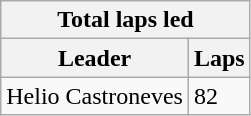<table class="wikitable">
<tr>
<th colspan=2>Total laps led</th>
</tr>
<tr>
<th>Leader</th>
<th>Laps</th>
</tr>
<tr>
<td>Helio Castroneves</td>
<td>82</td>
</tr>
</table>
